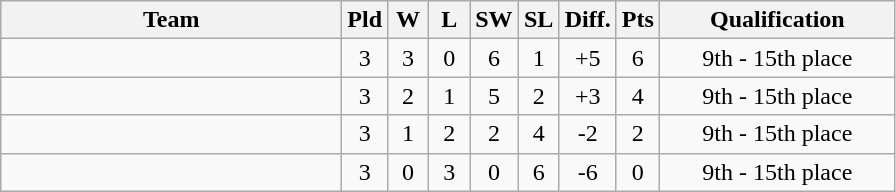<table class=wikitable style="text-align:center">
<tr>
<th width=220>Team</th>
<th width=20>Pld</th>
<th width=20>W</th>
<th width=20>L</th>
<th width=20>SW</th>
<th width=20>SL</th>
<th width=20>Diff.</th>
<th width=20>Pts</th>
<th width=150>Qualification</th>
</tr>
<tr>
<td align=left></td>
<td>3</td>
<td>3</td>
<td>0</td>
<td>6</td>
<td>1</td>
<td>+5</td>
<td>6</td>
<td>9th - 15th place</td>
</tr>
<tr>
<td align=left></td>
<td>3</td>
<td>2</td>
<td>1</td>
<td>5</td>
<td>2</td>
<td>+3</td>
<td>4</td>
<td>9th - 15th place</td>
</tr>
<tr>
<td align=left></td>
<td>3</td>
<td>1</td>
<td>2</td>
<td>2</td>
<td>4</td>
<td>-2</td>
<td>2</td>
<td>9th - 15th place</td>
</tr>
<tr>
<td align=left></td>
<td>3</td>
<td>0</td>
<td>3</td>
<td>0</td>
<td>6</td>
<td>-6</td>
<td>0</td>
<td>9th - 15th place</td>
</tr>
</table>
